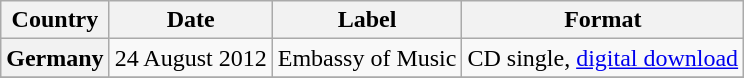<table class="wikitable plainrowheaders">
<tr>
<th scope="col">Country</th>
<th scope="col">Date</th>
<th scope="col">Label</th>
<th scope="col">Format</th>
</tr>
<tr>
<th scope="row">Germany</th>
<td>24 August 2012</td>
<td>Embassy of Music</td>
<td>CD single, <a href='#'>digital download</a></td>
</tr>
<tr>
</tr>
</table>
